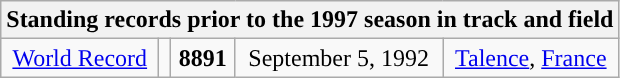<table class="wikitable" style=" text-align:center;">
<tr>
<th colspan="5">Standing records prior to the 1997 season in track and field</th>
</tr>
<tr>
<td><a href='#'>World Record</a></td>
<td></td>
<td><strong>8891</strong></td>
<td>September 5, 1992</td>
<td> <a href='#'>Talence</a>, <a href='#'>France</a></td>
</tr>
</table>
